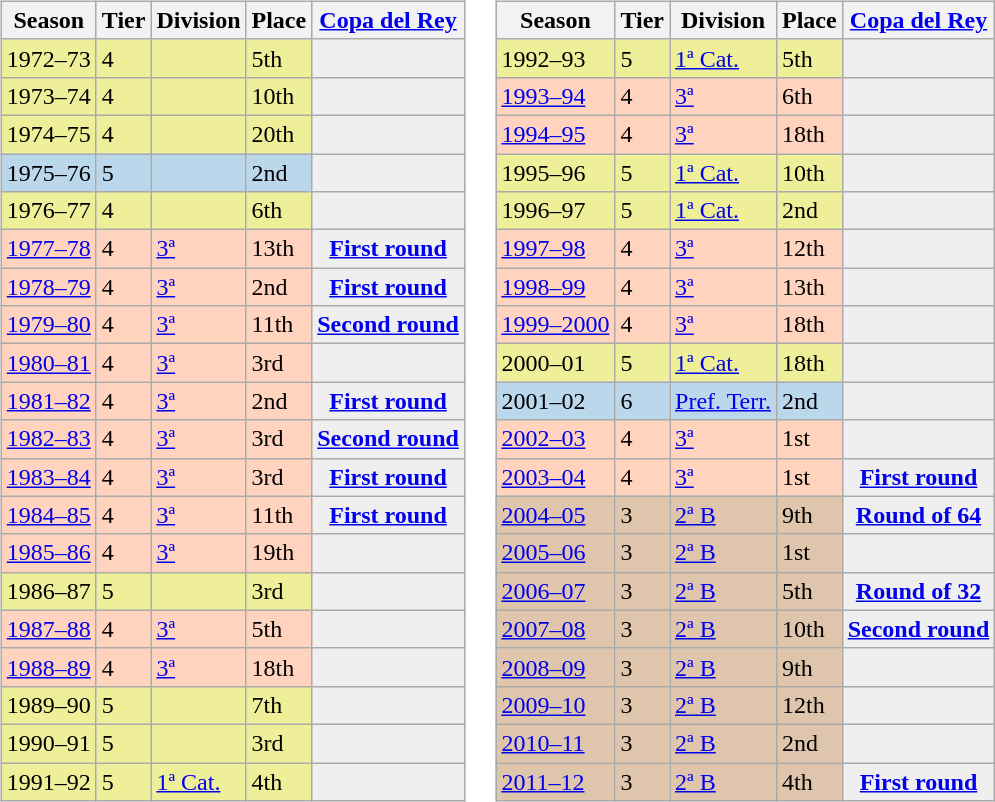<table>
<tr>
<td valign="top" width=0%><br><table class="wikitable">
<tr style="background:#f0f6fa;">
<th>Season</th>
<th>Tier</th>
<th>Division</th>
<th>Place</th>
<th><a href='#'>Copa del Rey</a></th>
</tr>
<tr>
<td style="background:#EFEF99;">1972–73</td>
<td style="background:#EFEF99;">4</td>
<td style="background:#EFEF99;"></td>
<td style="background:#EFEF99;">5th</td>
<th style="background:#efefef;"></th>
</tr>
<tr>
<td style="background:#EFEF99;">1973–74</td>
<td style="background:#EFEF99;">4</td>
<td style="background:#EFEF99;"></td>
<td style="background:#EFEF99;">10th</td>
<th style="background:#efefef;"></th>
</tr>
<tr>
<td style="background:#EFEF99;">1974–75</td>
<td style="background:#EFEF99;">4</td>
<td style="background:#EFEF99;"></td>
<td style="background:#EFEF99;">20th</td>
<th style="background:#efefef;"></th>
</tr>
<tr>
<td style="background:#BBD7EC;">1975–76</td>
<td style="background:#BBD7EC;">5</td>
<td style="background:#BBD7EC;"></td>
<td style="background:#BBD7EC;">2nd</td>
<th style="background:#efefef;"></th>
</tr>
<tr>
<td style="background:#EFEF99;">1976–77</td>
<td style="background:#EFEF99;">4</td>
<td style="background:#EFEF99;"></td>
<td style="background:#EFEF99;">6th</td>
<th style="background:#efefef;"></th>
</tr>
<tr>
<td style="background:#FFD3BD;"><a href='#'>1977–78</a></td>
<td style="background:#FFD3BD;">4</td>
<td style="background:#FFD3BD;"><a href='#'>3ª</a></td>
<td style="background:#FFD3BD;">13th</td>
<th style="background:#efefef;"><a href='#'>First round</a></th>
</tr>
<tr>
<td style="background:#FFD3BD;"><a href='#'>1978–79</a></td>
<td style="background:#FFD3BD;">4</td>
<td style="background:#FFD3BD;"><a href='#'>3ª</a></td>
<td style="background:#FFD3BD;">2nd</td>
<th style="background:#efefef;"><a href='#'>First round</a></th>
</tr>
<tr>
<td style="background:#FFD3BD;"><a href='#'>1979–80</a></td>
<td style="background:#FFD3BD;">4</td>
<td style="background:#FFD3BD;"><a href='#'>3ª</a></td>
<td style="background:#FFD3BD;">11th</td>
<th style="background:#efefef;"><a href='#'>Second round</a></th>
</tr>
<tr>
<td style="background:#FFD3BD;"><a href='#'>1980–81</a></td>
<td style="background:#FFD3BD;">4</td>
<td style="background:#FFD3BD;"><a href='#'>3ª</a></td>
<td style="background:#FFD3BD;">3rd</td>
<th style="background:#efefef;"></th>
</tr>
<tr>
<td style="background:#FFD3BD;"><a href='#'>1981–82</a></td>
<td style="background:#FFD3BD;">4</td>
<td style="background:#FFD3BD;"><a href='#'>3ª</a></td>
<td style="background:#FFD3BD;">2nd</td>
<th style="background:#efefef;"><a href='#'>First round</a></th>
</tr>
<tr>
<td style="background:#FFD3BD;"><a href='#'>1982–83</a></td>
<td style="background:#FFD3BD;">4</td>
<td style="background:#FFD3BD;"><a href='#'>3ª</a></td>
<td style="background:#FFD3BD;">3rd</td>
<th style="background:#efefef;"><a href='#'>Second round</a></th>
</tr>
<tr>
<td style="background:#FFD3BD;"><a href='#'>1983–84</a></td>
<td style="background:#FFD3BD;">4</td>
<td style="background:#FFD3BD;"><a href='#'>3ª</a></td>
<td style="background:#FFD3BD;">3rd</td>
<th style="background:#efefef;"><a href='#'>First round</a></th>
</tr>
<tr>
<td style="background:#FFD3BD;"><a href='#'>1984–85</a></td>
<td style="background:#FFD3BD;">4</td>
<td style="background:#FFD3BD;"><a href='#'>3ª</a></td>
<td style="background:#FFD3BD;">11th</td>
<th style="background:#efefef;"><a href='#'>First round</a></th>
</tr>
<tr>
<td style="background:#FFD3BD;"><a href='#'>1985–86</a></td>
<td style="background:#FFD3BD;">4</td>
<td style="background:#FFD3BD;"><a href='#'>3ª</a></td>
<td style="background:#FFD3BD;">19th</td>
<th style="background:#efefef;"></th>
</tr>
<tr>
<td style="background:#EFEF99;">1986–87</td>
<td style="background:#EFEF99;">5</td>
<td style="background:#EFEF99;"></td>
<td style="background:#EFEF99;">3rd</td>
<th style="background:#efefef;"></th>
</tr>
<tr>
<td style="background:#FFD3BD;"><a href='#'>1987–88</a></td>
<td style="background:#FFD3BD;">4</td>
<td style="background:#FFD3BD;"><a href='#'>3ª</a></td>
<td style="background:#FFD3BD;">5th</td>
<th style="background:#efefef;"></th>
</tr>
<tr>
<td style="background:#FFD3BD;"><a href='#'>1988–89</a></td>
<td style="background:#FFD3BD;">4</td>
<td style="background:#FFD3BD;"><a href='#'>3ª</a></td>
<td style="background:#FFD3BD;">18th</td>
<th style="background:#efefef;"></th>
</tr>
<tr>
<td style="background:#EFEF99;">1989–90</td>
<td style="background:#EFEF99;">5</td>
<td style="background:#EFEF99;"></td>
<td style="background:#EFEF99;">7th</td>
<th style="background:#efefef;"></th>
</tr>
<tr>
<td style="background:#EFEF99;">1990–91</td>
<td style="background:#EFEF99;">5</td>
<td style="background:#EFEF99;"></td>
<td style="background:#EFEF99;">3rd</td>
<th style="background:#efefef;"></th>
</tr>
<tr>
<td style="background:#EFEF99;">1991–92</td>
<td style="background:#EFEF99;">5</td>
<td style="background:#EFEF99;"><a href='#'>1ª Cat.</a></td>
<td style="background:#EFEF99;">4th</td>
<th style="background:#efefef;"></th>
</tr>
</table>
</td>
<td valign="top" width=0%><br><table class="wikitable">
<tr style="background:#f0f6fa;">
<th>Season</th>
<th>Tier</th>
<th>Division</th>
<th>Place</th>
<th><a href='#'>Copa del Rey</a></th>
</tr>
<tr>
<td style="background:#EFEF99;">1992–93</td>
<td style="background:#EFEF99;">5</td>
<td style="background:#EFEF99;"><a href='#'>1ª Cat.</a></td>
<td style="background:#EFEF99;">5th</td>
<th style="background:#efefef;"></th>
</tr>
<tr>
<td style="background:#FFD3BD;"><a href='#'>1993–94</a></td>
<td style="background:#FFD3BD;">4</td>
<td style="background:#FFD3BD;"><a href='#'>3ª</a></td>
<td style="background:#FFD3BD;">6th</td>
<th style="background:#efefef;"></th>
</tr>
<tr>
<td style="background:#FFD3BD;"><a href='#'>1994–95</a></td>
<td style="background:#FFD3BD;">4</td>
<td style="background:#FFD3BD;"><a href='#'>3ª</a></td>
<td style="background:#FFD3BD;">18th</td>
<th style="background:#efefef;"></th>
</tr>
<tr>
<td style="background:#EFEF99;">1995–96</td>
<td style="background:#EFEF99;">5</td>
<td style="background:#EFEF99;"><a href='#'>1ª Cat.</a></td>
<td style="background:#EFEF99;">10th</td>
<th style="background:#efefef;"></th>
</tr>
<tr>
<td style="background:#EFEF99;">1996–97</td>
<td style="background:#EFEF99;">5</td>
<td style="background:#EFEF99;"><a href='#'>1ª Cat.</a></td>
<td style="background:#EFEF99;">2nd</td>
<th style="background:#efefef;"></th>
</tr>
<tr>
<td style="background:#FFD3BD;"><a href='#'>1997–98</a></td>
<td style="background:#FFD3BD;">4</td>
<td style="background:#FFD3BD;"><a href='#'>3ª</a></td>
<td style="background:#FFD3BD;">12th</td>
<th style="background:#efefef;"></th>
</tr>
<tr>
<td style="background:#FFD3BD;"><a href='#'>1998–99</a></td>
<td style="background:#FFD3BD;">4</td>
<td style="background:#FFD3BD;"><a href='#'>3ª</a></td>
<td style="background:#FFD3BD;">13th</td>
<th style="background:#efefef;"></th>
</tr>
<tr>
<td style="background:#FFD3BD;"><a href='#'>1999–2000</a></td>
<td style="background:#FFD3BD;">4</td>
<td style="background:#FFD3BD;"><a href='#'>3ª</a></td>
<td style="background:#FFD3BD;">18th</td>
<th style="background:#efefef;"></th>
</tr>
<tr>
<td style="background:#EFEF99;">2000–01</td>
<td style="background:#EFEF99;">5</td>
<td style="background:#EFEF99;"><a href='#'>1ª Cat.</a></td>
<td style="background:#EFEF99;">18th</td>
<th style="background:#efefef;"></th>
</tr>
<tr>
<td style="background:#BBD7EC;">2001–02</td>
<td style="background:#BBD7EC;">6</td>
<td style="background:#BBD7EC;"><a href='#'>Pref. Terr.</a></td>
<td style="background:#BBD7EC;">2nd</td>
<th style="background:#efefef;"></th>
</tr>
<tr>
<td style="background:#FFD3BD;"><a href='#'>2002–03</a></td>
<td style="background:#FFD3BD;">4</td>
<td style="background:#FFD3BD;"><a href='#'>3ª</a></td>
<td style="background:#FFD3BD;">1st</td>
<th style="background:#efefef;"></th>
</tr>
<tr>
<td style="background:#FFD3BD;"><a href='#'>2003–04</a></td>
<td style="background:#FFD3BD;">4</td>
<td style="background:#FFD3BD;"><a href='#'>3ª</a></td>
<td style="background:#FFD3BD;">1st</td>
<th style="background:#efefef;"><a href='#'>First round</a></th>
</tr>
<tr>
<td style="background:#DEC5AB;"><a href='#'>2004–05</a></td>
<td style="background:#DEC5AB;">3</td>
<td style="background:#DEC5AB;"><a href='#'>2ª B</a></td>
<td style="background:#DEC5AB;">9th</td>
<th style="background:#efefef;"><a href='#'>Round of 64</a></th>
</tr>
<tr>
<td style="background:#DEC5AB;"><a href='#'>2005–06</a></td>
<td style="background:#DEC5AB;">3</td>
<td style="background:#DEC5AB;"><a href='#'>2ª B</a></td>
<td style="background:#DEC5AB;">1st</td>
<th style="background:#efefef;"></th>
</tr>
<tr>
<td style="background:#DEC5AB;"><a href='#'>2006–07</a></td>
<td style="background:#DEC5AB;">3</td>
<td style="background:#DEC5AB;"><a href='#'>2ª B</a></td>
<td style="background:#DEC5AB;">5th</td>
<th style="background:#efefef;"><a href='#'>Round of 32</a></th>
</tr>
<tr>
<td style="background:#DEC5AB;"><a href='#'>2007–08</a></td>
<td style="background:#DEC5AB;">3</td>
<td style="background:#DEC5AB;"><a href='#'>2ª B</a></td>
<td style="background:#DEC5AB;">10th</td>
<th style="background:#efefef;"><a href='#'>Second round</a></th>
</tr>
<tr>
<td style="background:#DEC5AB;"><a href='#'>2008–09</a></td>
<td style="background:#DEC5AB;">3</td>
<td style="background:#DEC5AB;"><a href='#'>2ª B</a></td>
<td style="background:#DEC5AB;">9th</td>
<th style="background:#efefef;"></th>
</tr>
<tr>
<td style="background:#DEC5AB;"><a href='#'>2009–10</a></td>
<td style="background:#DEC5AB;">3</td>
<td style="background:#DEC5AB;"><a href='#'>2ª B</a></td>
<td style="background:#DEC5AB;">12th</td>
<th style="background:#efefef;"></th>
</tr>
<tr>
<td style="background:#DEC5AB;"><a href='#'>2010–11</a></td>
<td style="background:#DEC5AB;">3</td>
<td style="background:#DEC5AB;"><a href='#'>2ª B</a></td>
<td style="background:#DEC5AB;">2nd</td>
<th style="background:#efefef;"></th>
</tr>
<tr>
<td style="background:#DEC5AB;"><a href='#'>2011–12</a></td>
<td style="background:#DEC5AB;">3</td>
<td style="background:#DEC5AB;"><a href='#'>2ª B</a></td>
<td style="background:#DEC5AB;">4th</td>
<th style="background:#efefef;"><a href='#'>First round</a></th>
</tr>
</table>
</td>
</tr>
</table>
